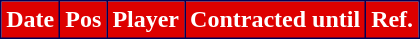<table class="wikitable plainrowheaders sortable">
<tr>
<th style="background:#DD0000;color:#ffffff;border:1px solid #000056">Date</th>
<th style="background:#DD0000;color:#ffffff;border:1px solid #000056">Pos</th>
<th style="background:#DD0000;color:#ffffff;border:1px solid #000056">Player</th>
<th style="background:#DD0000;color:#ffffff;border:1px solid #000056">Contracted until</th>
<th style="background:#DD0000;color:#ffffff;border:1px solid #000056">Ref.</th>
</tr>
</table>
